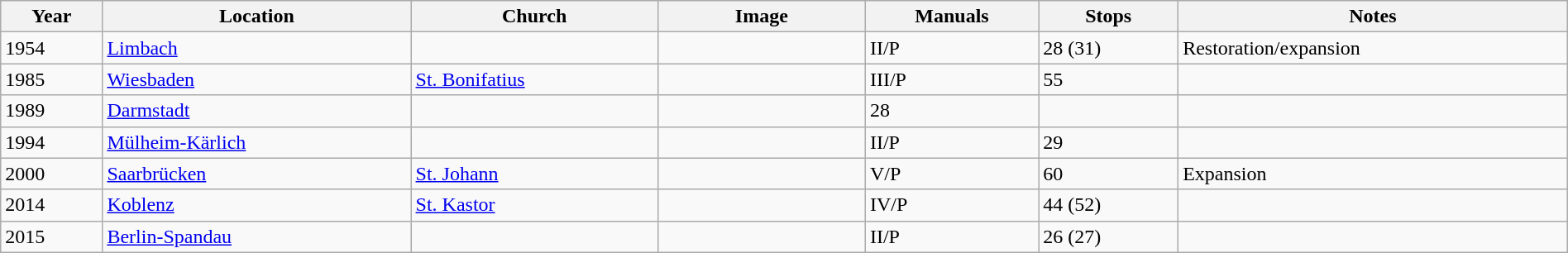<table class="wikitable sortable" width="100%">
<tr>
<th>Year</th>
<th>Location</th>
<th>Church</th>
<th class=unsortable style="width:160px">Image</th>
<th>Manuals</th>
<th>Stops</th>
<th class="unsortable">Notes</th>
</tr>
<tr>
<td>1954</td>
<td><a href='#'>Limbach</a></td>
<td></td>
<td></td>
<td>II/P</td>
<td>28 (31)</td>
<td>Restoration/expansion</td>
</tr>
<tr>
<td>1985</td>
<td><a href='#'>Wiesbaden</a></td>
<td><a href='#'>St. Bonifatius</a></td>
<td></td>
<td>III/P</td>
<td>55</td>
<td></td>
</tr>
<tr>
<td>1989</td>
<td><a href='#'>Darmstadt</a></td>
<td></td>
<td></td>
<td>28</td>
<td></td>
</tr>
<tr>
<td>1994</td>
<td><a href='#'>Mülheim-Kärlich</a></td>
<td></td>
<td></td>
<td>II/P</td>
<td>29</td>
<td></td>
</tr>
<tr>
<td>2000</td>
<td><a href='#'>Saarbrücken</a></td>
<td><a href='#'>St. Johann</a></td>
<td></td>
<td>V/P</td>
<td>60</td>
<td>Expansion</td>
</tr>
<tr>
<td>2014</td>
<td><a href='#'>Koblenz</a></td>
<td><a href='#'>St. Kastor</a></td>
<td></td>
<td>IV/P</td>
<td>44 (52)</td>
<td></td>
</tr>
<tr>
<td>2015</td>
<td><a href='#'>Berlin-Spandau</a></td>
<td></td>
<td></td>
<td>II/P</td>
<td>26 (27)</td>
<td></td>
</tr>
</table>
